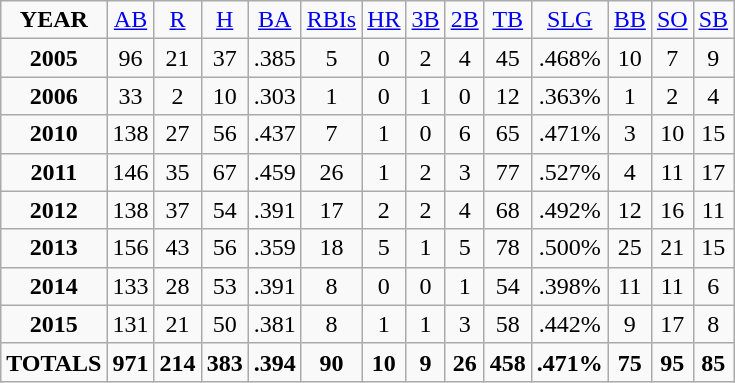<table class="wikitable">
<tr align=center>
<td><strong>YEAR</strong></td>
<td><a href='#'>AB</a></td>
<td><a href='#'>R</a></td>
<td><a href='#'>H</a></td>
<td><a href='#'>BA</a></td>
<td><a href='#'>RBIs</a></td>
<td><a href='#'>HR</a></td>
<td><a href='#'>3B</a></td>
<td><a href='#'>2B</a></td>
<td><a href='#'>TB</a></td>
<td><a href='#'>SLG</a></td>
<td><a href='#'>BB</a></td>
<td><a href='#'>SO</a></td>
<td><a href='#'>SB</a></td>
</tr>
<tr align=center>
<td><strong>2005</strong></td>
<td>96</td>
<td>21</td>
<td>37</td>
<td>.385</td>
<td>5</td>
<td>0</td>
<td>2</td>
<td>4</td>
<td>45</td>
<td>.468%</td>
<td>10</td>
<td>7</td>
<td>9</td>
</tr>
<tr align=center>
<td><strong>2006</strong></td>
<td>33</td>
<td>2</td>
<td>10</td>
<td>.303</td>
<td>1</td>
<td>0</td>
<td>1</td>
<td>0</td>
<td>12</td>
<td>.363%</td>
<td>1</td>
<td>2</td>
<td>4</td>
</tr>
<tr align=center>
<td><strong>2010</strong></td>
<td>138</td>
<td>27</td>
<td>56</td>
<td>.437</td>
<td>7</td>
<td>1</td>
<td>0</td>
<td>6</td>
<td>65</td>
<td>.471%</td>
<td>3</td>
<td>10</td>
<td>15</td>
</tr>
<tr align=center>
<td><strong>2011</strong></td>
<td>146</td>
<td>35</td>
<td>67</td>
<td>.459</td>
<td>26</td>
<td>1</td>
<td>2</td>
<td>3</td>
<td>77</td>
<td>.527%</td>
<td>4</td>
<td>11</td>
<td>17</td>
</tr>
<tr align=center>
<td><strong>2012</strong></td>
<td>138</td>
<td>37</td>
<td>54</td>
<td>.391</td>
<td>17</td>
<td>2</td>
<td>2</td>
<td>4</td>
<td>68</td>
<td>.492%</td>
<td>12</td>
<td>16</td>
<td>11</td>
</tr>
<tr align=center>
<td><strong>2013</strong></td>
<td>156</td>
<td>43</td>
<td>56</td>
<td>.359</td>
<td>18</td>
<td>5</td>
<td>1</td>
<td>5</td>
<td>78</td>
<td>.500%</td>
<td>25</td>
<td>21</td>
<td>15</td>
</tr>
<tr align=center>
<td><strong>2014</strong></td>
<td>133</td>
<td>28</td>
<td>53</td>
<td>.391</td>
<td>8</td>
<td>0</td>
<td>0</td>
<td>1</td>
<td>54</td>
<td>.398%</td>
<td>11</td>
<td>11</td>
<td>6</td>
</tr>
<tr align=center>
<td><strong>2015</strong></td>
<td>131</td>
<td>21</td>
<td>50</td>
<td>.381</td>
<td>8</td>
<td>1</td>
<td>1</td>
<td>3</td>
<td>58</td>
<td>.442%</td>
<td>9</td>
<td>17</td>
<td>8</td>
</tr>
<tr align=center>
<td><strong>TOTALS</strong></td>
<td><strong>971</strong></td>
<td><strong>214</strong></td>
<td><strong>383</strong></td>
<td><strong>.394</strong></td>
<td><strong>90</strong></td>
<td><strong>10</strong></td>
<td><strong>9</strong></td>
<td><strong>26</strong></td>
<td><strong>458</strong></td>
<td><strong>.471%</strong></td>
<td><strong>75</strong></td>
<td><strong>95</strong></td>
<td><strong>85</strong></td>
</tr>
</table>
